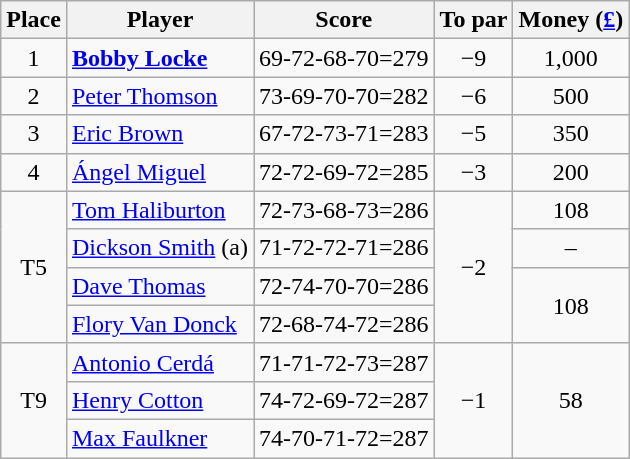<table class="wikitable">
<tr>
<th>Place</th>
<th>Player</th>
<th>Score</th>
<th>To par</th>
<th>Money (<a href='#'>£</a>)</th>
</tr>
<tr>
<td align="center">1</td>
<td> <strong><a href='#'>Bobby Locke</a></strong></td>
<td>69-72-68-70=279</td>
<td align="center">−9</td>
<td align=center>1,000</td>
</tr>
<tr>
<td align="center">2</td>
<td> <a href='#'>Peter Thomson</a></td>
<td>73-69-70-70=282</td>
<td align="center">−6</td>
<td align=center>500</td>
</tr>
<tr>
<td align="center">3</td>
<td> <a href='#'>Eric Brown</a></td>
<td>67-72-73-71=283</td>
<td align="center">−5</td>
<td align=center>350</td>
</tr>
<tr>
<td align="center">4</td>
<td> <a href='#'>Ángel Miguel</a></td>
<td>72-72-69-72=285</td>
<td align="center">−3</td>
<td align=center>200</td>
</tr>
<tr>
<td rowspan=4 align="center">T5</td>
<td> <a href='#'>Tom Haliburton</a></td>
<td>72-73-68-73=286</td>
<td rowspan=4 align="center">−2</td>
<td align=center>108</td>
</tr>
<tr>
<td> <a href='#'>Dickson Smith</a> (a)</td>
<td>71-72-72-71=286</td>
<td align=center>–</td>
</tr>
<tr>
<td> <a href='#'>Dave Thomas</a></td>
<td>72-74-70-70=286</td>
<td rowspan=2 align=center>108</td>
</tr>
<tr>
<td> <a href='#'>Flory Van Donck</a></td>
<td>72-68-74-72=286</td>
</tr>
<tr>
<td rowspan=3 align="center">T9</td>
<td> <a href='#'>Antonio Cerdá</a></td>
<td>71-71-72-73=287</td>
<td rowspan=3 align="center">−1</td>
<td rowspan=3 align=center>58</td>
</tr>
<tr>
<td> <a href='#'>Henry Cotton</a></td>
<td>74-72-69-72=287</td>
</tr>
<tr>
<td> <a href='#'>Max Faulkner</a></td>
<td>74-70-71-72=287</td>
</tr>
</table>
